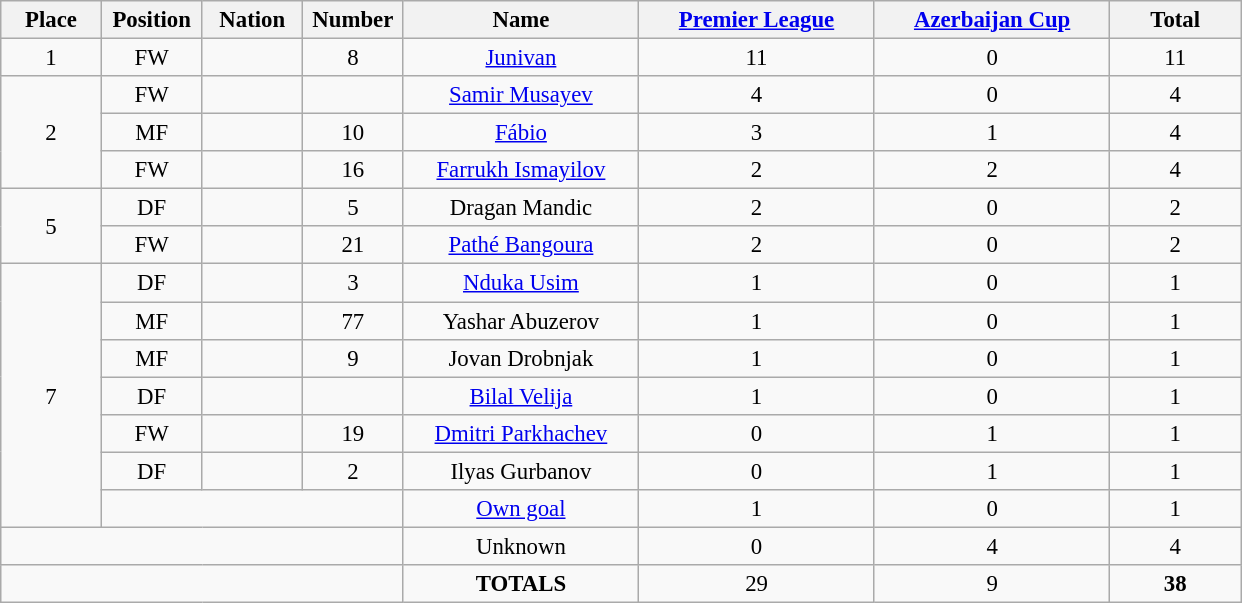<table class="wikitable" style="font-size: 95%; text-align: center;">
<tr>
<th width=60>Place</th>
<th width=60>Position</th>
<th width=60>Nation</th>
<th width=60>Number</th>
<th width=150>Name</th>
<th width=150><a href='#'>Premier League</a></th>
<th width=150><a href='#'>Azerbaijan Cup</a></th>
<th width=80>Total</th>
</tr>
<tr>
<td>1</td>
<td>FW</td>
<td></td>
<td>8</td>
<td><a href='#'>Junivan</a></td>
<td>11</td>
<td>0</td>
<td>11</td>
</tr>
<tr>
<td rowspan="3">2</td>
<td>FW</td>
<td></td>
<td></td>
<td><a href='#'>Samir Musayev</a></td>
<td>4</td>
<td>0</td>
<td>4</td>
</tr>
<tr>
<td>MF</td>
<td></td>
<td>10</td>
<td><a href='#'>Fábio</a></td>
<td>3</td>
<td>1</td>
<td>4</td>
</tr>
<tr>
<td>FW</td>
<td></td>
<td>16</td>
<td><a href='#'>Farrukh Ismayilov</a></td>
<td>2</td>
<td>2</td>
<td>4</td>
</tr>
<tr>
<td rowspan="2">5</td>
<td>DF</td>
<td></td>
<td>5</td>
<td>Dragan Mandic</td>
<td>2</td>
<td>0</td>
<td>2</td>
</tr>
<tr>
<td>FW</td>
<td></td>
<td>21</td>
<td><a href='#'>Pathé Bangoura</a></td>
<td>2</td>
<td>0</td>
<td>2</td>
</tr>
<tr>
<td rowspan="7">7</td>
<td>DF</td>
<td></td>
<td>3</td>
<td><a href='#'>Nduka Usim</a></td>
<td>1</td>
<td>0</td>
<td>1</td>
</tr>
<tr>
<td>MF</td>
<td></td>
<td>77</td>
<td>Yashar Abuzerov</td>
<td>1</td>
<td>0</td>
<td>1</td>
</tr>
<tr>
<td>MF</td>
<td></td>
<td>9</td>
<td>Jovan Drobnjak</td>
<td>1</td>
<td>0</td>
<td>1</td>
</tr>
<tr>
<td>DF</td>
<td></td>
<td></td>
<td><a href='#'>Bilal Velija</a></td>
<td>1</td>
<td>0</td>
<td>1</td>
</tr>
<tr>
<td>FW</td>
<td></td>
<td>19</td>
<td><a href='#'>Dmitri Parkhachev</a></td>
<td>0</td>
<td>1</td>
<td>1</td>
</tr>
<tr>
<td>DF</td>
<td></td>
<td>2</td>
<td>Ilyas Gurbanov</td>
<td>0</td>
<td>1</td>
<td>1</td>
</tr>
<tr>
<td colspan="3"></td>
<td><a href='#'>Own goal</a></td>
<td>1</td>
<td>0</td>
<td>1</td>
</tr>
<tr>
<td colspan="4"></td>
<td>Unknown</td>
<td>0</td>
<td>4</td>
<td>4</td>
</tr>
<tr>
<td colspan="4"></td>
<td><strong>TOTALS</strong></td>
<td>29</td>
<td>9</td>
<td><strong>38</strong></td>
</tr>
</table>
